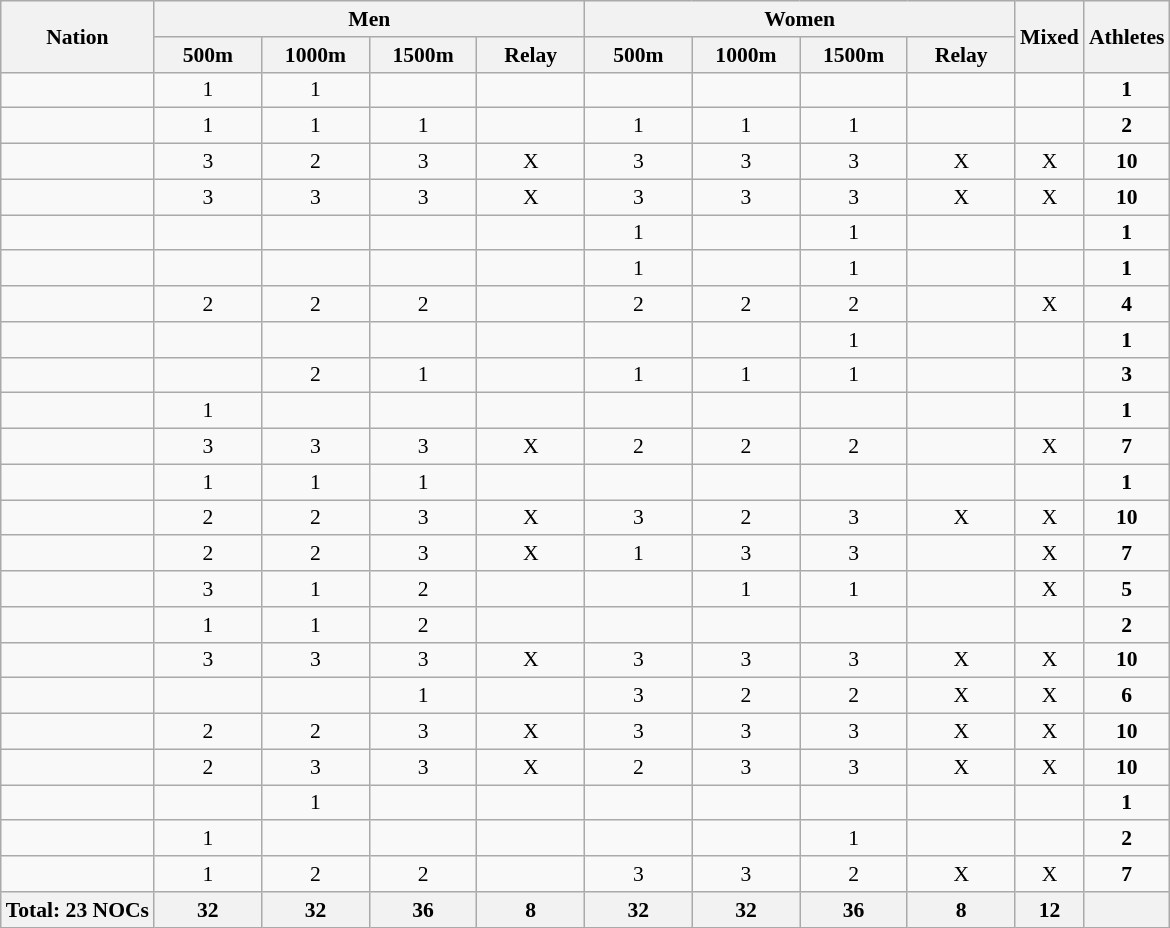<table class="wikitable sortable" style="text-align:center; font-size:90%">
<tr>
<th rowspan="2" align="left">Nation</th>
<th colspan="4">Men</th>
<th colspan="4">Women</th>
<th rowspan="2">Mixed</th>
<th rowspan="2">Athletes</th>
</tr>
<tr>
<th width=65>500m</th>
<th width=65>1000m</th>
<th width=65>1500m</th>
<th width=65>Relay</th>
<th width=65>500m</th>
<th width=65>1000m</th>
<th width=65>1500m</th>
<th width=65>Relay</th>
</tr>
<tr>
<td align="left"></td>
<td>1</td>
<td>1</td>
<td></td>
<td></td>
<td></td>
<td></td>
<td></td>
<td></td>
<td></td>
<td><strong>1</strong></td>
</tr>
<tr>
<td align="left"></td>
<td>1</td>
<td>1</td>
<td>1</td>
<td></td>
<td>1</td>
<td>1</td>
<td>1</td>
<td></td>
<td></td>
<td><strong>2</strong></td>
</tr>
<tr>
<td align="left"></td>
<td>3</td>
<td>2</td>
<td>3</td>
<td>X</td>
<td>3</td>
<td>3</td>
<td>3</td>
<td>X</td>
<td>X</td>
<td><strong>10</strong></td>
</tr>
<tr>
<td align="left"></td>
<td>3</td>
<td>3</td>
<td>3</td>
<td>X</td>
<td>3</td>
<td>3</td>
<td>3</td>
<td>X</td>
<td>X</td>
<td><strong>10</strong></td>
</tr>
<tr>
<td align="left"></td>
<td></td>
<td></td>
<td></td>
<td></td>
<td>1</td>
<td></td>
<td>1</td>
<td></td>
<td></td>
<td><strong>1</strong></td>
</tr>
<tr>
<td align="left"></td>
<td></td>
<td></td>
<td></td>
<td></td>
<td>1</td>
<td></td>
<td>1</td>
<td></td>
<td></td>
<td><strong>1</strong></td>
</tr>
<tr>
<td align="left"></td>
<td>2</td>
<td>2</td>
<td>2</td>
<td></td>
<td>2</td>
<td>2</td>
<td>2</td>
<td></td>
<td>X</td>
<td><strong>4</strong></td>
</tr>
<tr>
<td align="left"></td>
<td></td>
<td></td>
<td></td>
<td></td>
<td></td>
<td></td>
<td>1</td>
<td></td>
<td></td>
<td><strong>1</strong></td>
</tr>
<tr>
<td align="left"></td>
<td></td>
<td>2</td>
<td>1</td>
<td></td>
<td>1</td>
<td>1</td>
<td>1</td>
<td></td>
<td></td>
<td><strong>3</strong></td>
</tr>
<tr>
<td align="left"></td>
<td>1</td>
<td></td>
<td></td>
<td></td>
<td></td>
<td></td>
<td></td>
<td></td>
<td></td>
<td><strong>1</strong></td>
</tr>
<tr>
<td align="left"></td>
<td>3</td>
<td>3</td>
<td>3</td>
<td>X</td>
<td>2</td>
<td>2</td>
<td>2</td>
<td></td>
<td>X</td>
<td><strong>7</strong></td>
</tr>
<tr>
<td align="left"></td>
<td>1</td>
<td>1</td>
<td>1</td>
<td></td>
<td></td>
<td></td>
<td></td>
<td></td>
<td></td>
<td><strong>1</strong></td>
</tr>
<tr>
<td align="left"></td>
<td>2</td>
<td>2</td>
<td>3</td>
<td>X</td>
<td>3</td>
<td>2</td>
<td>3</td>
<td>X</td>
<td>X</td>
<td><strong>10</strong></td>
</tr>
<tr>
<td align="left"></td>
<td>2</td>
<td>2</td>
<td>3</td>
<td>X</td>
<td>1</td>
<td>3</td>
<td>3</td>
<td></td>
<td>X</td>
<td><strong>7</strong></td>
</tr>
<tr>
<td align="left"></td>
<td>3</td>
<td>1</td>
<td>2</td>
<td></td>
<td></td>
<td>1</td>
<td>1</td>
<td></td>
<td>X</td>
<td><strong>5</strong></td>
</tr>
<tr>
<td align="left"></td>
<td>1</td>
<td>1</td>
<td>2</td>
<td></td>
<td></td>
<td></td>
<td></td>
<td></td>
<td></td>
<td><strong>2</strong></td>
</tr>
<tr>
<td align="left"></td>
<td>3</td>
<td>3</td>
<td>3</td>
<td>X</td>
<td>3</td>
<td>3</td>
<td>3</td>
<td>X</td>
<td>X</td>
<td><strong>10</strong></td>
</tr>
<tr>
<td align="left"></td>
<td></td>
<td></td>
<td>1</td>
<td></td>
<td>3</td>
<td>2</td>
<td>2</td>
<td>X</td>
<td>X</td>
<td><strong>6</strong></td>
</tr>
<tr>
<td align="left"></td>
<td>2</td>
<td>2</td>
<td>3</td>
<td>X</td>
<td>3</td>
<td>3</td>
<td>3</td>
<td>X</td>
<td>X</td>
<td><strong>10</strong></td>
</tr>
<tr>
<td align="left"></td>
<td>2</td>
<td>3</td>
<td>3</td>
<td>X</td>
<td>2</td>
<td>3</td>
<td>3</td>
<td>X</td>
<td>X</td>
<td><strong>10</strong></td>
</tr>
<tr>
<td align="left"></td>
<td></td>
<td>1</td>
<td></td>
<td></td>
<td></td>
<td></td>
<td></td>
<td></td>
<td></td>
<td><strong>1</strong></td>
</tr>
<tr>
<td align="left"></td>
<td>1</td>
<td></td>
<td></td>
<td></td>
<td></td>
<td></td>
<td>1</td>
<td></td>
<td></td>
<td><strong>2</strong></td>
</tr>
<tr>
<td align="left"></td>
<td>1</td>
<td>2</td>
<td>2</td>
<td></td>
<td>3</td>
<td>3</td>
<td>2</td>
<td>X</td>
<td>X</td>
<td><strong>7</strong></td>
</tr>
<tr>
<th>Total: 23 NOCs</th>
<th>32</th>
<th>32</th>
<th>36</th>
<th>8</th>
<th>32</th>
<th>32</th>
<th>36</th>
<th>8</th>
<th>12</th>
<th></th>
</tr>
</table>
